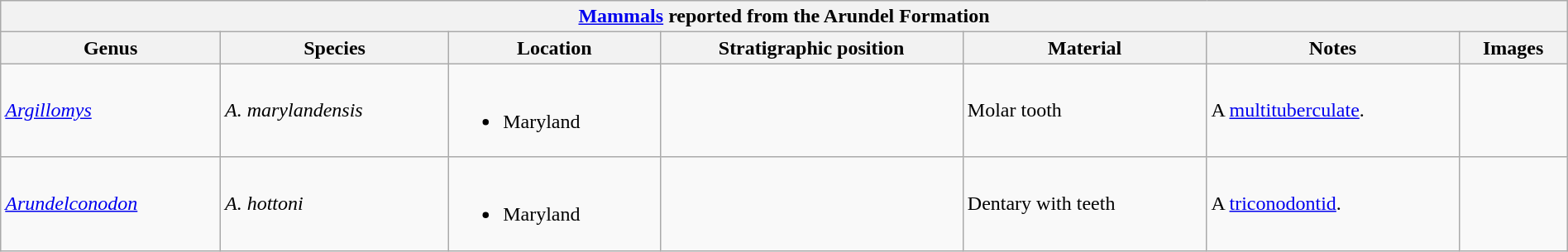<table class="wikitable" align="center" width="100%">
<tr>
<th colspan="7" align="center"><strong><a href='#'>Mammals</a> reported from the Arundel Formation</strong></th>
</tr>
<tr>
<th>Genus</th>
<th>Species</th>
<th>Location</th>
<th>Stratigraphic position</th>
<th>Material</th>
<th>Notes</th>
<th>Images</th>
</tr>
<tr>
<td><em><a href='#'>Argillomys</a></em></td>
<td><em>A. marylandensis</em></td>
<td><br><ul><li>Maryland</li></ul></td>
<td></td>
<td>Molar tooth</td>
<td>A <a href='#'>multituberculate</a>.</td>
<td></td>
</tr>
<tr>
<td><em><a href='#'>Arundelconodon</a></em></td>
<td><em>A. hottoni</em></td>
<td><br><ul><li>Maryland</li></ul></td>
<td></td>
<td>Dentary with teeth</td>
<td>A <a href='#'>triconodontid</a>.</td>
<td></td>
</tr>
</table>
